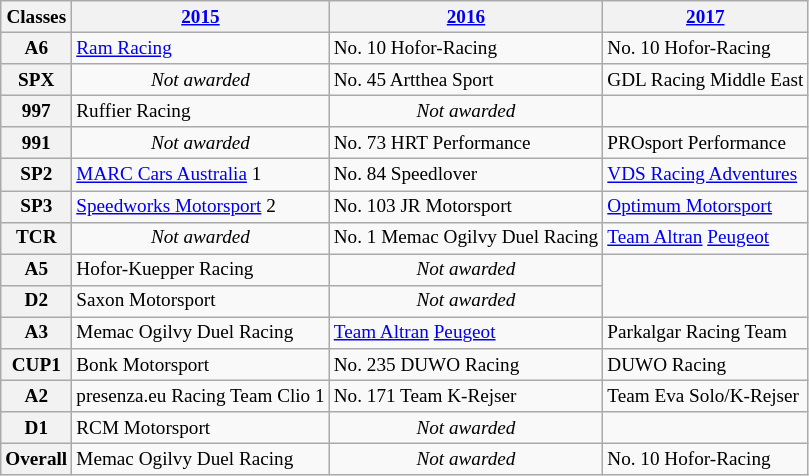<table class="wikitable" style="font-size: 80%;">
<tr>
<th>Classes</th>
<th><a href='#'>2015</a></th>
<th><a href='#'>2016</a></th>
<th><a href='#'>2017</a></th>
</tr>
<tr>
<th>A6</th>
<td> <a href='#'>Ram Racing</a></td>
<td> No. 10 Hofor-Racing</td>
<td> No. 10 Hofor-Racing</td>
</tr>
<tr>
<th>SPX</th>
<td align=center><em>Not awarded</em></td>
<td> No. 45 Artthea Sport</td>
<td> GDL Racing Middle East</td>
</tr>
<tr>
<th>997</th>
<td> Ruffier Racing</td>
<td align=center><em>Not awarded</em></td>
</tr>
<tr>
<th>991</th>
<td align=center><em>Not awarded</em></td>
<td> No. 73 HRT Performance</td>
<td> PROsport Performance</td>
</tr>
<tr>
<th>SP2</th>
<td> <a href='#'>MARC Cars Australia</a> 1</td>
<td> No. 84 Speedlover</td>
<td> <a href='#'>VDS Racing Adventures</a></td>
</tr>
<tr>
<th>SP3</th>
<td> <a href='#'>Speedworks Motorsport</a> 2</td>
<td> No. 103 JR Motorsport</td>
<td> <a href='#'>Optimum Motorsport</a></td>
</tr>
<tr>
<th>TCR</th>
<td align=center><em>Not awarded</em></td>
<td> No. 1 Memac Ogilvy Duel Racing</td>
<td> <a href='#'>Team Altran</a> <a href='#'>Peugeot</a></td>
</tr>
<tr>
<th>A5</th>
<td> Hofor-Kuepper Racing</td>
<td align=center><em>Not awarded</em></td>
</tr>
<tr>
<th>D2</th>
<td> Saxon Motorsport</td>
<td align=center><em>Not awarded</em></td>
</tr>
<tr>
<th>A3</th>
<td> Memac Ogilvy Duel Racing</td>
<td> <a href='#'>Team Altran</a> <a href='#'>Peugeot</a></td>
<td> Parkalgar Racing Team</td>
</tr>
<tr>
<th>CUP1</th>
<td> Bonk Motorsport</td>
<td> No. 235 DUWO Racing</td>
<td> DUWO Racing</td>
</tr>
<tr>
<th>A2</th>
<td> presenza.eu Racing Team Clio 1</td>
<td> No. 171 Team K-Rejser</td>
<td> Team Eva Solo/K-Rejser</td>
</tr>
<tr>
<th>D1</th>
<td> RCM Motorsport</td>
<td align=center><em>Not awarded</em></td>
</tr>
<tr>
<th>Overall</th>
<td> Memac Ogilvy Duel Racing</td>
<td align=center><em>Not awarded</em></td>
<td> No. 10 Hofor-Racing</td>
</tr>
</table>
